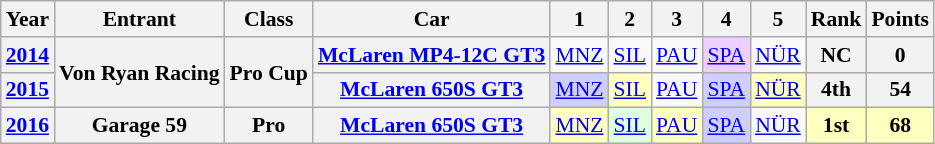<table class="wikitable" style="text-align:center; font-size:90%">
<tr>
<th>Year</th>
<th>Entrant</th>
<th>Class</th>
<th>Car</th>
<th>1</th>
<th>2</th>
<th>3</th>
<th>4</th>
<th>5</th>
<th>Rank</th>
<th>Points</th>
</tr>
<tr>
<th><a href='#'>2014</a></th>
<th rowspan="2">Von Ryan Racing</th>
<th rowspan="2">Pro Cup</th>
<th><a href='#'>McLaren MP4-12C GT3</a></th>
<td><a href='#'>MNZ</a></td>
<td><a href='#'>SIL</a></td>
<td><a href='#'>PAU</a></td>
<td style=background:#efcfff><a href='#'>SPA</a><br></td>
<td><a href='#'>NÜR</a></td>
<th>NC</th>
<th>0</th>
</tr>
<tr>
<th><a href='#'>2015</a></th>
<th><a href='#'>McLaren 650S GT3</a></th>
<td style=background:#cfcfff><a href='#'>MNZ</a><br></td>
<td style=background:#ffffbf><a href='#'>SIL</a><br></td>
<td><a href='#'>PAU</a></td>
<td style=background:#cfcfff><a href='#'>SPA</a><br></td>
<td style=background:#ffffbf><a href='#'>NÜR</a><br></td>
<th>4th</th>
<th>54</th>
</tr>
<tr>
<th><a href='#'>2016</a></th>
<th>Garage 59</th>
<th>Pro</th>
<th><a href='#'>McLaren 650S GT3</a></th>
<td style=background:#ffffbf><a href='#'>MNZ</a><br></td>
<td style=background:#dfffdf><a href='#'>SIL</a><br></td>
<td style=background:#ffffbf><a href='#'>PAU</a><br></td>
<td style=background:#cfcfff><a href='#'>SPA</a><br></td>
<td><a href='#'>NÜR</a></td>
<th style=background:#ffffbf><strong>1st</strong></th>
<th style=background:#ffffbf>68</th>
</tr>
</table>
